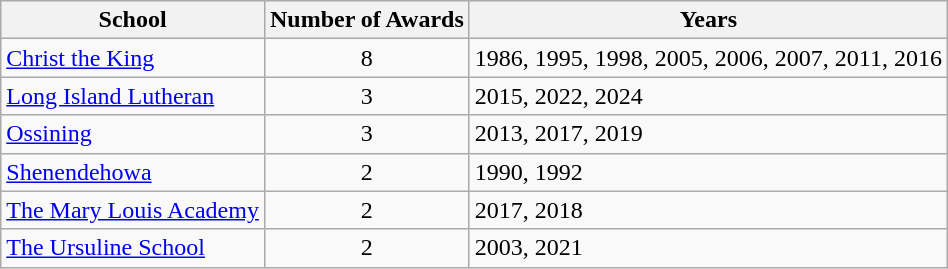<table class="wikitable sortable">
<tr>
<th>School</th>
<th>Number of Awards</th>
<th>Years</th>
</tr>
<tr>
<td><a href='#'>Christ the King</a></td>
<td align=center>8</td>
<td>1986, 1995, 1998, 2005, 2006, 2007, 2011, 2016</td>
</tr>
<tr>
<td><a href='#'>Long Island Lutheran</a></td>
<td align="center">3</td>
<td>2015, 2022, 2024</td>
</tr>
<tr>
<td><a href='#'>Ossining</a></td>
<td align=center>3</td>
<td>2013, 2017, 2019</td>
</tr>
<tr>
<td><a href='#'>Shenendehowa</a></td>
<td align=center>2</td>
<td>1990, 1992</td>
</tr>
<tr>
<td><a href='#'>The Mary Louis Academy</a></td>
<td align=center>2</td>
<td>2017, 2018</td>
</tr>
<tr>
<td><a href='#'>The Ursuline School</a></td>
<td align=center>2</td>
<td>2003, 2021</td>
</tr>
</table>
